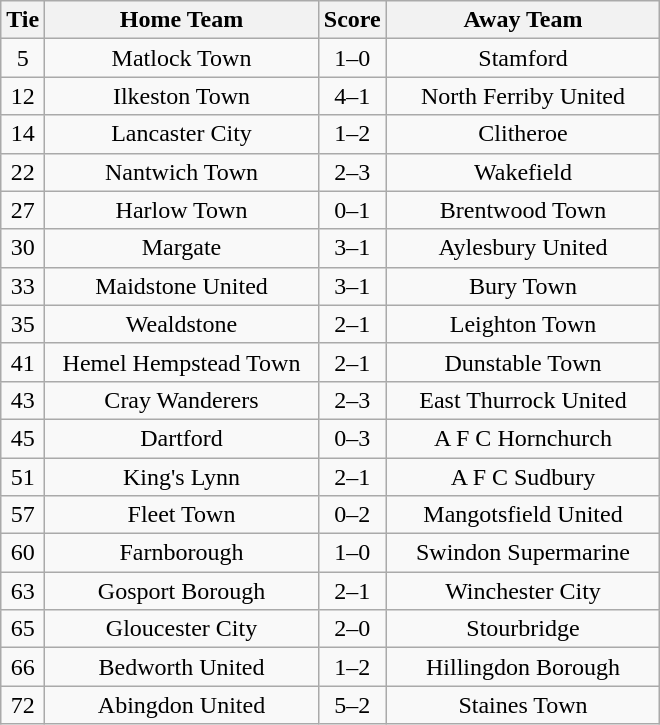<table class="wikitable" style="text-align:center;">
<tr>
<th width=20>Tie</th>
<th width=175>Home Team</th>
<th width=20>Score</th>
<th width=175>Away Team</th>
</tr>
<tr>
<td>5</td>
<td>Matlock Town</td>
<td>1–0</td>
<td>Stamford</td>
</tr>
<tr>
<td>12</td>
<td>Ilkeston Town</td>
<td>4–1</td>
<td>North Ferriby United</td>
</tr>
<tr>
<td>14</td>
<td>Lancaster City</td>
<td>1–2</td>
<td>Clitheroe</td>
</tr>
<tr>
<td>22</td>
<td>Nantwich Town</td>
<td>2–3</td>
<td>Wakefield</td>
</tr>
<tr>
<td>27</td>
<td>Harlow Town</td>
<td>0–1</td>
<td>Brentwood Town</td>
</tr>
<tr>
<td>30</td>
<td>Margate</td>
<td>3–1</td>
<td>Aylesbury United</td>
</tr>
<tr>
<td>33</td>
<td>Maidstone United</td>
<td>3–1</td>
<td>Bury Town</td>
</tr>
<tr>
<td>35</td>
<td>Wealdstone</td>
<td>2–1</td>
<td>Leighton Town</td>
</tr>
<tr>
<td>41</td>
<td>Hemel Hempstead Town</td>
<td>2–1</td>
<td>Dunstable Town</td>
</tr>
<tr>
<td>43</td>
<td>Cray Wanderers</td>
<td>2–3</td>
<td>East Thurrock United</td>
</tr>
<tr>
<td>45</td>
<td>Dartford</td>
<td>0–3</td>
<td>A F C Hornchurch</td>
</tr>
<tr>
<td>51</td>
<td>King's Lynn</td>
<td>2–1</td>
<td>A F C Sudbury</td>
</tr>
<tr>
<td>57</td>
<td>Fleet Town</td>
<td>0–2</td>
<td>Mangotsfield United</td>
</tr>
<tr>
<td>60</td>
<td>Farnborough</td>
<td>1–0</td>
<td>Swindon Supermarine</td>
</tr>
<tr>
<td>63</td>
<td>Gosport Borough</td>
<td>2–1</td>
<td>Winchester City</td>
</tr>
<tr>
<td>65</td>
<td>Gloucester City</td>
<td>2–0</td>
<td>Stourbridge</td>
</tr>
<tr>
<td>66</td>
<td>Bedworth United</td>
<td>1–2</td>
<td>Hillingdon Borough</td>
</tr>
<tr>
<td>72</td>
<td>Abingdon United</td>
<td>5–2</td>
<td>Staines Town</td>
</tr>
</table>
